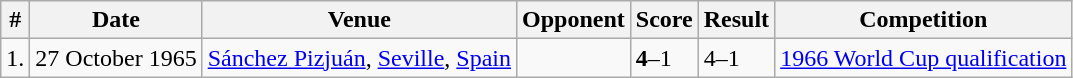<table class="wikitable" style="font-size:100%">
<tr>
<th>#</th>
<th>Date</th>
<th>Venue</th>
<th>Opponent</th>
<th>Score</th>
<th>Result</th>
<th>Competition</th>
</tr>
<tr>
<td>1.</td>
<td>27 October 1965</td>
<td><a href='#'>Sánchez Pizjuán</a>, <a href='#'>Seville</a>, <a href='#'>Spain</a></td>
<td></td>
<td><strong>4</strong>–1</td>
<td>4–1</td>
<td><a href='#'>1966 World Cup qualification</a></td>
</tr>
</table>
